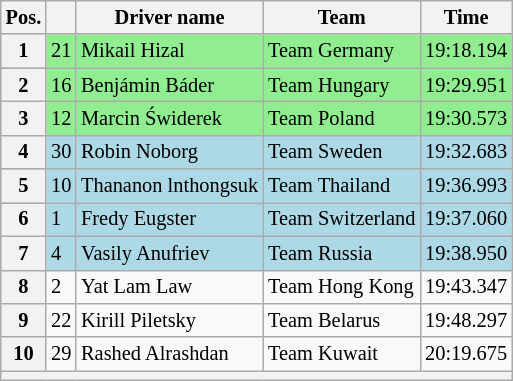<table class="wikitable" style="font-size: 85%;">
<tr>
<th scope="col">Pos.</th>
<th scope="col"></th>
<th scope="col">Driver name</th>
<th scope="col">Team</th>
<th scope="col">Time</th>
</tr>
<tr style="background:lightgreen;">
<th>1</th>
<td>21</td>
<td>Mikail Hizal</td>
<td> Team Germany</td>
<td>19:18.194</td>
</tr>
<tr style="background:lightgreen;">
<th>2</th>
<td>16</td>
<td>Benjámin Báder</td>
<td> Team Hungary</td>
<td>19:29.951</td>
</tr>
<tr style="background:lightgreen;">
<th>3</th>
<td>12</td>
<td>Marcin Świderek</td>
<td> Team Poland</td>
<td>19:30.573</td>
</tr>
<tr style="background:lightblue;">
<th>4</th>
<td>30</td>
<td>Robin Noborg</td>
<td> Team Sweden</td>
<td>19:32.683</td>
</tr>
<tr style="background:lightblue;">
<th>5</th>
<td>10</td>
<td>Thananon lnthongsuk</td>
<td> Team Thailand</td>
<td>19:36.993</td>
</tr>
<tr style="background:lightblue;">
<th>6</th>
<td>1</td>
<td>Fredy Eugster</td>
<td> Team Switzerland</td>
<td>19:37.060</td>
</tr>
<tr style="background:lightblue;">
<th>7</th>
<td>4</td>
<td>Vasily Anufriev</td>
<td> Team Russia</td>
<td>19:38.950</td>
</tr>
<tr>
<th>8</th>
<td>2</td>
<td>Yat Lam Law</td>
<td> Team Hong Kong</td>
<td>19:43.347</td>
</tr>
<tr>
<th>9</th>
<td>22</td>
<td>Kirill Piletsky</td>
<td> Team Belarus</td>
<td>19:48.297</td>
</tr>
<tr>
<th>10</th>
<td>29</td>
<td>Rashed Alrashdan</td>
<td> Team Kuwait</td>
<td>20:19.675</td>
</tr>
<tr class="sortbottom">
<th colspan=5></th>
</tr>
</table>
